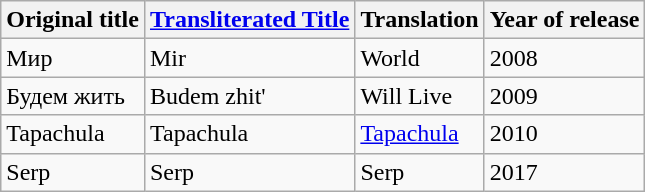<table class="wikitable">
<tr>
<th>Original title</th>
<th><a href='#'>Transliterated Title</a></th>
<th>Translation</th>
<th>Year of release</th>
</tr>
<tr>
<td>Мир</td>
<td>Mir</td>
<td>World</td>
<td>2008</td>
</tr>
<tr>
<td>Будем жить</td>
<td>Budem zhit'</td>
<td>Will Live</td>
<td>2009</td>
</tr>
<tr>
<td>Tapachula</td>
<td>Tapachula</td>
<td><a href='#'>Tapachula</a></td>
<td>2010</td>
</tr>
<tr>
<td>Serp</td>
<td>Serp</td>
<td>Serp</td>
<td>2017</td>
</tr>
</table>
